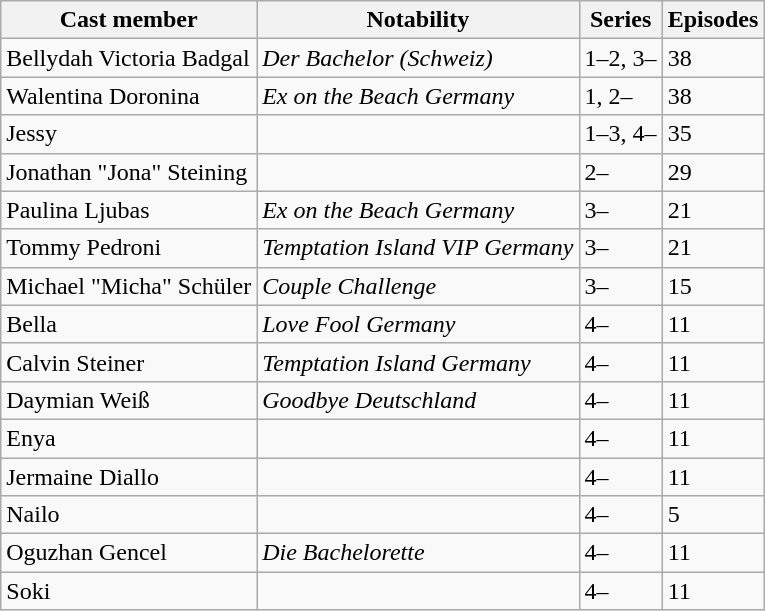<table class="wikitable">
<tr>
<th>Cast member</th>
<th>Notability</th>
<th>Series</th>
<th>Episodes</th>
</tr>
<tr>
<td>Bellydah Victoria Badgal</td>
<td><em>Der Bachelor (Schweiz)</em></td>
<td>1–2, 3–</td>
<td>38</td>
</tr>
<tr>
<td>Walentina Doronina</td>
<td><em>Ex on the Beach Germany</em></td>
<td>1, 2–</td>
<td>38</td>
</tr>
<tr>
<td>Jessy</td>
<td></td>
<td>1–3, 4–</td>
<td>35</td>
</tr>
<tr>
<td>Jonathan "Jona" Steining</td>
<td></td>
<td>2–</td>
<td>29</td>
</tr>
<tr>
<td>Paulina Ljubas</td>
<td><em>Ex on the Beach Germany</em></td>
<td>3–</td>
<td>21</td>
</tr>
<tr>
<td>Tommy Pedroni</td>
<td><em>Temptation Island VIP Germany</em></td>
<td>3–</td>
<td>21</td>
</tr>
<tr>
<td>Michael "Micha" Schüler</td>
<td><em>Couple Challenge</em></td>
<td>3–</td>
<td>15</td>
</tr>
<tr>
<td>Bella</td>
<td><em>Love Fool Germany</em></td>
<td>4–</td>
<td>11</td>
</tr>
<tr>
<td>Calvin Steiner</td>
<td><em>Temptation Island Germany</em></td>
<td>4–</td>
<td>11</td>
</tr>
<tr>
<td>Daymian Weiß</td>
<td><em>Goodbye Deutschland</em></td>
<td>4–</td>
<td>11</td>
</tr>
<tr>
<td>Enya</td>
<td></td>
<td>4–</td>
<td>11</td>
</tr>
<tr>
<td>Jermaine Diallo</td>
<td></td>
<td>4–</td>
<td>11</td>
</tr>
<tr>
<td>Nailo</td>
<td></td>
<td>4–</td>
<td>5</td>
</tr>
<tr>
<td>Oguzhan Gencel</td>
<td><em>Die Bachelorette</em></td>
<td>4–</td>
<td>11</td>
</tr>
<tr>
<td>Soki</td>
<td></td>
<td>4–</td>
<td>11</td>
</tr>
</table>
